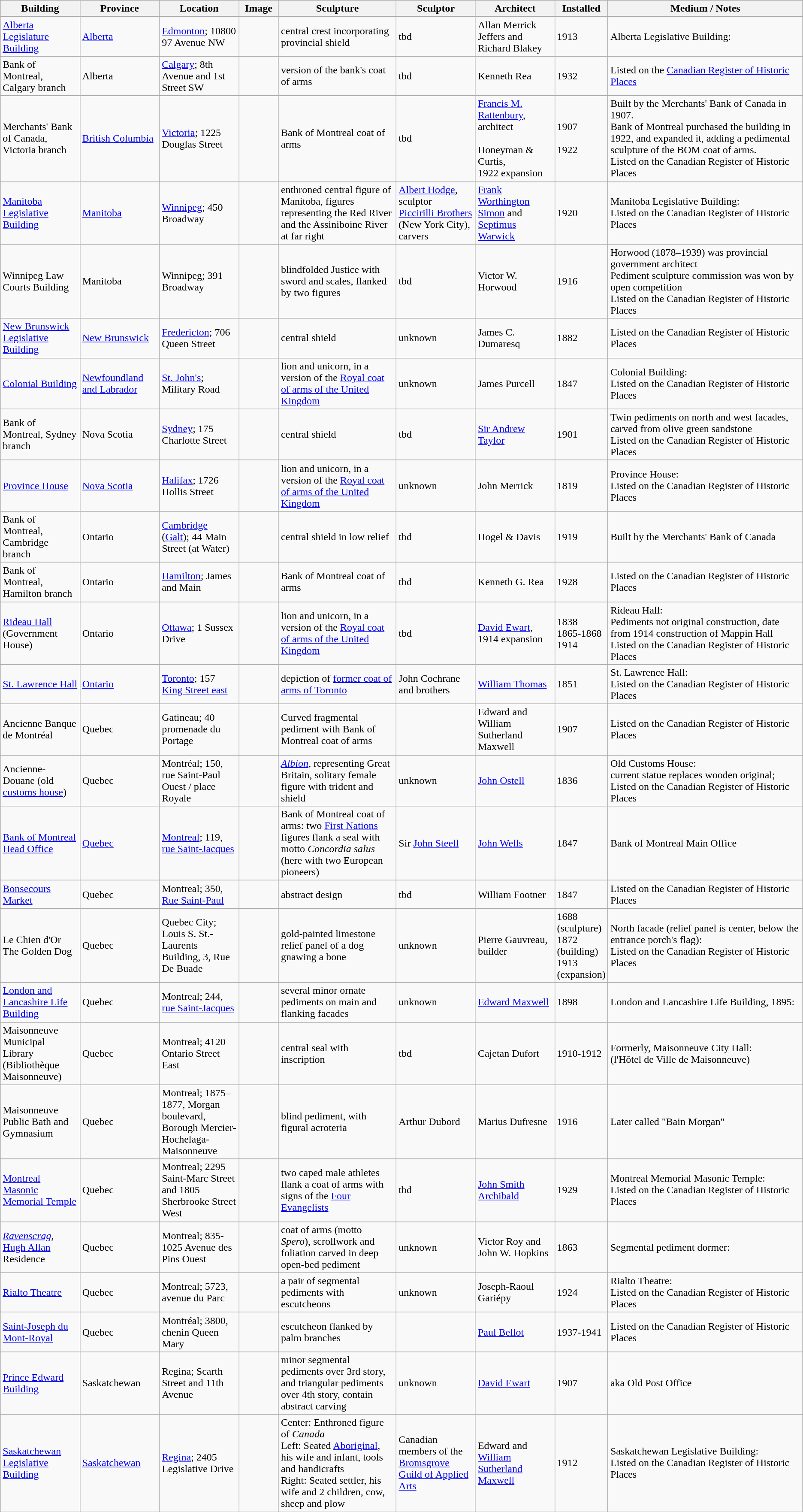<table class="wikitable sortable">
<tr>
<th width="10%">Building</th>
<th width="10%">Province</th>
<th width="10%">Location</th>
<th width="5%">Image</th>
<th width="15%">Sculpture</th>
<th width="10%">Sculptor</th>
<th width="10%">Architect</th>
<th width="5%">Installed</th>
<th width="25%">Medium / Notes</th>
</tr>
<tr>
<td><a href='#'>Alberta Legislature Building</a></td>
<td><a href='#'>Alberta</a></td>
<td><a href='#'>Edmonton</a>; 10800 97 Avenue NW</td>
<td></td>
<td>central crest incorporating provincial shield</td>
<td>tbd</td>
<td>Allan Merrick Jeffers and Richard Blakey</td>
<td>1913</td>
<td> Alberta Legislative Building:</td>
</tr>
<tr>
<td>Bank of Montreal, Calgary branch</td>
<td>Alberta</td>
<td><a href='#'>Calgary</a>; 8th Avenue and 1st Street SW</td>
<td></td>
<td>version of the bank's coat of arms</td>
<td>tbd</td>
<td>Kenneth Rea</td>
<td>1932</td>
<td>Listed on the <a href='#'>Canadian Register of Historic Places</a></td>
</tr>
<tr>
<td>Merchants' Bank of Canada, Victoria branch</td>
<td><a href='#'>British Columbia</a></td>
<td><a href='#'>Victoria</a>; 1225 Douglas Street</td>
<td></td>
<td>Bank of Montreal coat of arms</td>
<td>tbd</td>
<td><a href='#'>Francis M. Rattenbury</a>, architect<br><br>Honeyman & Curtis,<br>1922 expansion</td>
<td>1907<br><br>1922</td>
<td> Built by the Merchants' Bank of Canada in 1907.<br>Bank of Montreal purchased the building in 1922, and expanded it, adding a pedimental sculpture of the BOM coat of arms.<br>Listed on the Canadian Register of Historic Places</td>
</tr>
<tr>
<td><a href='#'>Manitoba Legislative Building</a></td>
<td><a href='#'>Manitoba</a></td>
<td><a href='#'>Winnipeg</a>; 450 Broadway</td>
<td></td>
<td>enthroned central figure of Manitoba, figures representing the Red River and the Assiniboine River at far right</td>
<td><a href='#'>Albert Hodge</a>, sculptor<br><a href='#'>Piccirilli Brothers</a> (New York City), carvers</td>
<td><a href='#'>Frank Worthington Simon</a> and <a href='#'>Septimus Warwick</a></td>
<td>1920</td>
<td>Manitoba Legislative Building: <br>Listed on the Canadian Register of Historic Places</td>
</tr>
<tr>
<td>Winnipeg Law Courts Building</td>
<td>Manitoba</td>
<td>Winnipeg; 391 Broadway</td>
<td></td>
<td>blindfolded Justice with sword and scales, flanked by two figures</td>
<td>tbd</td>
<td>Victor W. Horwood</td>
<td>1916</td>
<td>Horwood (1878–1939) was provincial government architect<br>Pediment sculpture commission was won by open competition<br>Listed on the Canadian Register of Historic Places</td>
</tr>
<tr>
<td><a href='#'>New Brunswick Legislative Building</a></td>
<td><a href='#'>New Brunswick</a></td>
<td><a href='#'>Fredericton</a>; 706 Queen Street</td>
<td></td>
<td>central shield</td>
<td>unknown</td>
<td>James C. Dumaresq</td>
<td>1882</td>
<td>Listed on the Canadian Register of Historic Places</td>
</tr>
<tr>
<td><a href='#'>Colonial Building</a></td>
<td><a href='#'>Newfoundland and Labrador</a></td>
<td><a href='#'>St. John's</a>; Military Road</td>
<td></td>
<td>lion and unicorn, in a version of the <a href='#'>Royal coat of arms of the United Kingdom</a></td>
<td>unknown</td>
<td>James Purcell</td>
<td>1847</td>
<td> Colonial Building:<br>Listed on the Canadian Register of Historic Places</td>
</tr>
<tr>
<td>Bank of Montreal, Sydney branch</td>
<td>Nova Scotia</td>
<td><a href='#'>Sydney</a>; 175 Charlotte Street</td>
<td></td>
<td>central shield</td>
<td>tbd</td>
<td><a href='#'>Sir Andrew Taylor</a></td>
<td>1901</td>
<td>Twin pediments on north and west facades, carved from olive green sandstone<br>Listed on the Canadian Register of Historic Places</td>
</tr>
<tr>
<td><a href='#'>Province House</a></td>
<td><a href='#'>Nova Scotia</a></td>
<td><a href='#'>Halifax</a>; 1726 Hollis Street</td>
<td></td>
<td>lion and unicorn, in a version of the <a href='#'>Royal coat of arms of the United Kingdom</a></td>
<td>unknown</td>
<td>John Merrick</td>
<td>1819</td>
<td>Province House: <br>Listed on the Canadian Register of Historic Places</td>
</tr>
<tr>
<td>Bank of Montreal, Cambridge branch</td>
<td>Ontario</td>
<td><a href='#'>Cambridge</a> (<a href='#'>Galt</a>); 44 Main Street (at Water)</td>
<td></td>
<td>central shield in low relief</td>
<td>tbd</td>
<td>Hogel & Davis</td>
<td>1919</td>
<td>Built by the Merchants' Bank of Canada</td>
</tr>
<tr>
<td>Bank of Montreal, Hamilton branch</td>
<td>Ontario</td>
<td><a href='#'>Hamilton</a>; James and Main</td>
<td></td>
<td>Bank of Montreal coat of arms</td>
<td>tbd</td>
<td>Kenneth G. Rea</td>
<td>1928</td>
<td>Listed on the Canadian Register of Historic Places</td>
</tr>
<tr>
<td><a href='#'>Rideau Hall</a><br>(Government House)</td>
<td>Ontario</td>
<td><a href='#'>Ottawa</a>; 1 Sussex Drive</td>
<td></td>
<td>lion and unicorn, in a version of the <a href='#'>Royal coat of arms of the United Kingdom</a></td>
<td>tbd</td>
<td><a href='#'>David Ewart</a>,<br>1914 expansion</td>
<td>1838<br>1865-1868<br>1914</td>
<td> Rideau Hall:<br>Pediments not original construction, date from 1914 construction of Mappin Hall<br>Listed on the Canadian Register of Historic Places</td>
</tr>
<tr>
<td><a href='#'>St. Lawrence Hall</a></td>
<td><a href='#'>Ontario</a></td>
<td><a href='#'>Toronto</a>; 157 <a href='#'>King Street east</a></td>
<td></td>
<td>depiction of <a href='#'>former coat of arms of Toronto</a></td>
<td>John Cochrane and brothers</td>
<td><a href='#'>William Thomas</a></td>
<td>1851</td>
<td> St. Lawrence Hall:<br>Listed on the Canadian Register of Historic Places</td>
</tr>
<tr>
<td>Ancienne Banque de Montréal</td>
<td>Quebec</td>
<td>Gatineau; 40 promenade du Portage</td>
<td></td>
<td>Curved fragmental pediment with Bank of Montreal coat of arms</td>
<td></td>
<td>Edward and William Sutherland Maxwell</td>
<td>1907</td>
<td>Listed on the Canadian Register of Historic Places</td>
</tr>
<tr>
<td>Ancienne-Douane (old <a href='#'>customs house</a>)</td>
<td>Quebec</td>
<td>Montréal; 150, rue Saint-Paul Ouest / place Royale</td>
<td></td>
<td><em><a href='#'>Albion</a></em>, representing Great Britain, solitary female figure with trident and shield</td>
<td>unknown</td>
<td><a href='#'>John Ostell</a></td>
<td>1836</td>
<td> Old Customs House:<br>current statue replaces wooden original;<br>Listed on the Canadian Register of Historic Places</td>
</tr>
<tr>
<td><a href='#'>Bank of Montreal Head Office</a></td>
<td><a href='#'>Quebec</a></td>
<td><a href='#'>Montreal</a>; 119, <a href='#'>rue Saint-Jacques</a></td>
<td></td>
<td>Bank of Montreal coat of arms: two <a href='#'>First Nations</a> figures flank a seal with motto <em>Concordia salus</em> (here with two European pioneers)</td>
<td>Sir <a href='#'>John Steell</a></td>
<td><a href='#'>John Wells</a></td>
<td>1847</td>
<td> Bank of Montreal Main Office</td>
</tr>
<tr>
<td><a href='#'>Bonsecours Market</a></td>
<td>Quebec</td>
<td>Montreal; 350, <a href='#'>Rue Saint-Paul</a></td>
<td></td>
<td>abstract design</td>
<td>tbd</td>
<td>William Footner</td>
<td>1847</td>
<td>Listed on the Canadian Register of Historic Places</td>
</tr>
<tr>
<td>Le Chien d'Or<br>The Golden Dog</td>
<td>Quebec</td>
<td>Quebec City; Louis S. St.-Laurents Building, 3, Rue De Buade</td>
<td></td>
<td>gold-painted limestone relief panel of a dog gnawing a bone</td>
<td>unknown</td>
<td>Pierre Gauvreau, builder</td>
<td>1688 (sculpture)<br>1872 (building)<br>1913 (expansion)</td>
<td> North facade (relief panel is center, below the entrance porch's flag):<br>Listed on the Canadian Register of Historic Places</td>
</tr>
<tr>
<td><a href='#'>London and Lancashire Life Building</a></td>
<td>Quebec</td>
<td>Montreal; 244, <a href='#'>rue Saint-Jacques</a></td>
<td></td>
<td>several minor ornate pediments on main and flanking facades</td>
<td>unknown</td>
<td><a href='#'>Edward Maxwell</a></td>
<td>1898</td>
<td> London and Lancashire Life Building, 1895:</td>
</tr>
<tr>
<td>Maisonneuve Municipal Library<br>(Bibliothèque Maisonneuve)</td>
<td>Quebec</td>
<td>Montreal; 4120 Ontario Street East</td>
<td></td>
<td>central seal with inscription</td>
<td>tbd</td>
<td>Cajetan Dufort</td>
<td>1910-1912</td>
<td> Formerly, Maisonneuve City Hall:<br>(l'Hôtel de Ville de Maisonneuve)</td>
</tr>
<tr>
<td>Maisonneuve Public Bath and Gymnasium</td>
<td>Quebec</td>
<td>Montreal; 1875–1877, Morgan boulevard, Borough Mercier-Hochelaga-Maisonneuve</td>
<td></td>
<td>blind pediment, with figural acroteria</td>
<td>Arthur Dubord</td>
<td>Marius Dufresne</td>
<td>1916</td>
<td> Later called "Bain Morgan"</td>
</tr>
<tr>
<td><a href='#'>Montreal Masonic Memorial Temple</a></td>
<td>Quebec</td>
<td>Montreal; 2295 Saint-Marc Street and 1805 Sherbrooke Street West</td>
<td></td>
<td>two caped male athletes flank a coat of arms with signs of the <a href='#'>Four Evangelists</a></td>
<td>tbd</td>
<td><a href='#'>John Smith Archibald</a></td>
<td>1929</td>
<td>Montreal Memorial Masonic Temple: <br>Listed on the Canadian Register of Historic Places</td>
</tr>
<tr>
<td><em><a href='#'>Ravenscrag</a></em>, <a href='#'>Hugh Allan</a> Residence</td>
<td>Quebec</td>
<td>Montreal; 835-1025 Avenue des Pins Ouest</td>
<td></td>
<td>coat of arms (motto <em>Spero</em>), scrollwork and foliation carved in deep open-bed pediment</td>
<td>unknown</td>
<td>Victor Roy and John W. Hopkins</td>
<td>1863</td>
<td>Segmental pediment dormer: </td>
</tr>
<tr>
<td><a href='#'>Rialto Theatre</a></td>
<td>Quebec</td>
<td>Montreal; 5723, avenue du Parc</td>
<td></td>
<td>a pair of segmental pediments with escutcheons</td>
<td>unknown</td>
<td>Joseph-Raoul Gariépy</td>
<td>1924</td>
<td> Rialto Theatre:<br>Listed on the Canadian Register of Historic Places</td>
</tr>
<tr>
<td><a href='#'>Saint-Joseph du Mont-Royal</a></td>
<td>Quebec</td>
<td>Montréal; 3800, chenin Queen Mary</td>
<td></td>
<td>escutcheon flanked by palm branches</td>
<td></td>
<td><a href='#'>Paul Bellot</a></td>
<td>1937-1941</td>
<td>Listed on the Canadian Register of Historic Places</td>
</tr>
<tr>
<td><a href='#'>Prince Edward Building</a></td>
<td>Saskatchewan</td>
<td>Regina; Scarth Street and 11th Avenue</td>
<td></td>
<td>minor segmental pediments over 3rd story, and triangular pediments over 4th story, contain abstract carving</td>
<td>unknown</td>
<td><a href='#'>David Ewart</a></td>
<td>1907</td>
<td>aka Old Post Office</td>
</tr>
<tr>
<td><a href='#'>Saskatchewan Legislative Building</a></td>
<td><a href='#'>Saskatchewan</a></td>
<td><a href='#'>Regina</a>; 2405 Legislative Drive</td>
<td></td>
<td>Center: Enthroned figure of <em>Canada</em><br>Left: Seated <a href='#'>Aboriginal</a>, his wife and infant, tools and handicrafts<br>Right: Seated settler, his wife and 2 children, cow, sheep and plow</td>
<td>Canadian members of the <a href='#'>Bromsgrove Guild of Applied Arts</a></td>
<td>Edward and <a href='#'>William Sutherland Maxwell</a></td>
<td>1912</td>
<td> Saskatchewan Legislative Building:<br>Listed on the Canadian Register of Historic Places</td>
</tr>
<tr>
</tr>
</table>
